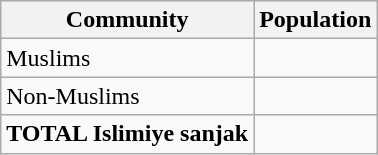<table class="wikitable sortable">
<tr>
<th>Community</th>
<th>Population</th>
</tr>
<tr>
<td>Muslims</td>
<td></td>
</tr>
<tr>
<td>Non-Muslims</td>
<td></td>
</tr>
<tr>
<td><strong>TOTAL Islimiye sanjak</strong></td>
<td></td>
</tr>
</table>
